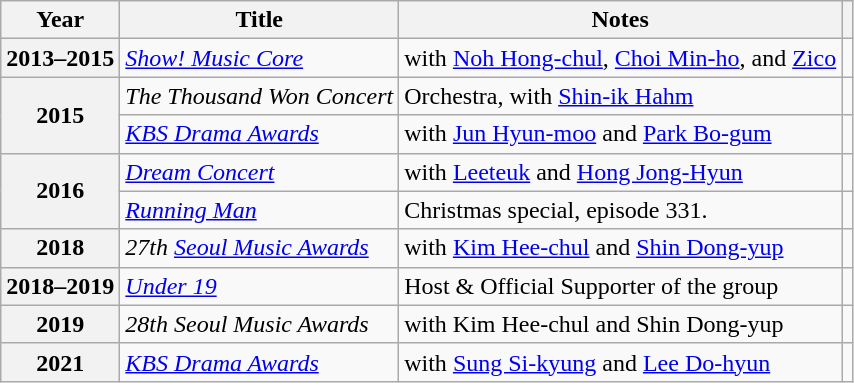<table class="wikitable plainrowheaders sortable">
<tr>
<th scope="col">Year</th>
<th scope="col">Title</th>
<th scope="col">Notes</th>
<th scope="col" class="unsortable"></th>
</tr>
<tr>
<th scope="row">2013–2015</th>
<td><em><a href='#'>Show! Music Core</a></em></td>
<td>with <a href='#'>Noh Hong-chul</a>, <a href='#'>Choi Min-ho</a>, and <a href='#'>Zico</a></td>
<td style="text-align:center"></td>
</tr>
<tr>
<th scope="row" rowspan="2">2015</th>
<td><em>The Thousand Won Concert</em></td>
<td>Orchestra, with <a href='#'>Shin-ik Hahm</a></td>
<td style="text-align:center"></td>
</tr>
<tr>
<td><em><a href='#'>KBS Drama Awards</a></em></td>
<td>with <a href='#'>Jun Hyun-moo</a> and <a href='#'>Park Bo-gum</a></td>
<td style="text-align:center"></td>
</tr>
<tr>
<th scope="row" rowspan="2">2016</th>
<td><em><a href='#'>Dream Concert</a></em></td>
<td>with <a href='#'>Leeteuk</a> and <a href='#'>Hong Jong-Hyun</a></td>
<td style="text-align:center"></td>
</tr>
<tr>
<td><em><a href='#'>Running Man</a></em></td>
<td>Christmas special, episode 331.</td>
<td style="text-align:center"></td>
</tr>
<tr>
<th scope="row">2018</th>
<td><em>27th <a href='#'>Seoul Music Awards</a> </em></td>
<td>with <a href='#'>Kim Hee-chul</a> and <a href='#'>Shin Dong-yup</a></td>
<td style="text-align:center"></td>
</tr>
<tr>
<th scope="row">2018–2019</th>
<td><em><a href='#'>Under 19</a></em></td>
<td>Host & Official Supporter of the group</td>
<td style="text-align:center"></td>
</tr>
<tr>
<th scope="row">2019</th>
<td><em>28th Seoul Music Awards</em></td>
<td>with Kim Hee-chul and Shin Dong-yup</td>
<td style="text-align:center"></td>
</tr>
<tr>
<th scope="row">2021</th>
<td><em><a href='#'>KBS Drama Awards</a></em></td>
<td>with <a href='#'>Sung Si-kyung</a> and <a href='#'>Lee Do-hyun</a></td>
<td style="text-align:center"></td>
</tr>
</table>
